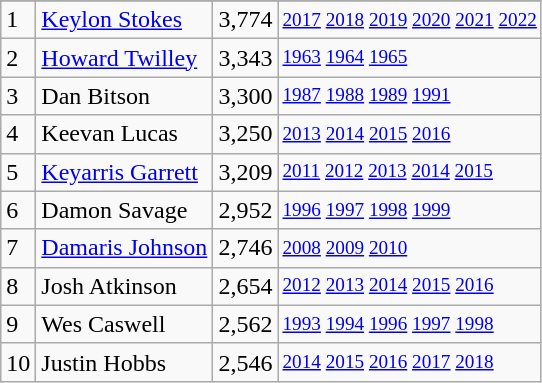<table class="wikitable">
<tr>
</tr>
<tr>
<td>1</td>
<td><a href='#'>Keylon Stokes</a></td>
<td>3,774</td>
<td style="font-size:80%;"><a href='#'>2017</a> <a href='#'>2018</a> <a href='#'>2019</a> <a href='#'>2020</a> <a href='#'>2021</a> <a href='#'>2022</a></td>
</tr>
<tr>
<td>2</td>
<td><a href='#'>Howard Twilley</a></td>
<td>3,343</td>
<td style="font-size:80%;"><a href='#'>1963</a> <a href='#'>1964</a> <a href='#'>1965</a></td>
</tr>
<tr>
<td>3</td>
<td>Dan Bitson</td>
<td>3,300</td>
<td style="font-size:80%;"><a href='#'>1987</a> <a href='#'>1988</a> <a href='#'>1989</a> <a href='#'>1991</a></td>
</tr>
<tr>
<td>4</td>
<td>Keevan Lucas</td>
<td>3,250</td>
<td style="font-size:80%;"><a href='#'>2013</a> <a href='#'>2014</a> <a href='#'>2015</a> <a href='#'>2016</a></td>
</tr>
<tr>
<td>5</td>
<td><a href='#'>Keyarris Garrett</a></td>
<td>3,209</td>
<td style="font-size:80%;"><a href='#'>2011</a> <a href='#'>2012</a> <a href='#'>2013</a> <a href='#'>2014</a> <a href='#'>2015</a></td>
</tr>
<tr>
<td>6</td>
<td>Damon Savage</td>
<td>2,952</td>
<td style="font-size:80%;"><a href='#'>1996</a> <a href='#'>1997</a> <a href='#'>1998</a> <a href='#'>1999</a></td>
</tr>
<tr>
<td>7</td>
<td><a href='#'>Damaris Johnson</a></td>
<td>2,746</td>
<td style="font-size:80%;"><a href='#'>2008</a> <a href='#'>2009</a> <a href='#'>2010</a></td>
</tr>
<tr>
<td>8</td>
<td>Josh Atkinson</td>
<td>2,654</td>
<td style="font-size:80%;"><a href='#'>2012</a> <a href='#'>2013</a> <a href='#'>2014</a> <a href='#'>2015</a> <a href='#'>2016</a></td>
</tr>
<tr>
<td>9</td>
<td>Wes Caswell</td>
<td>2,562</td>
<td style="font-size:80%;"><a href='#'>1993</a> <a href='#'>1994</a> <a href='#'>1996</a> <a href='#'>1997</a> <a href='#'>1998</a></td>
</tr>
<tr>
<td>10</td>
<td>Justin Hobbs</td>
<td>2,546</td>
<td style="font-size:80%;"><a href='#'>2014</a> <a href='#'>2015</a> <a href='#'>2016</a> <a href='#'>2017</a> <a href='#'>2018</a></td>
</tr>
</table>
